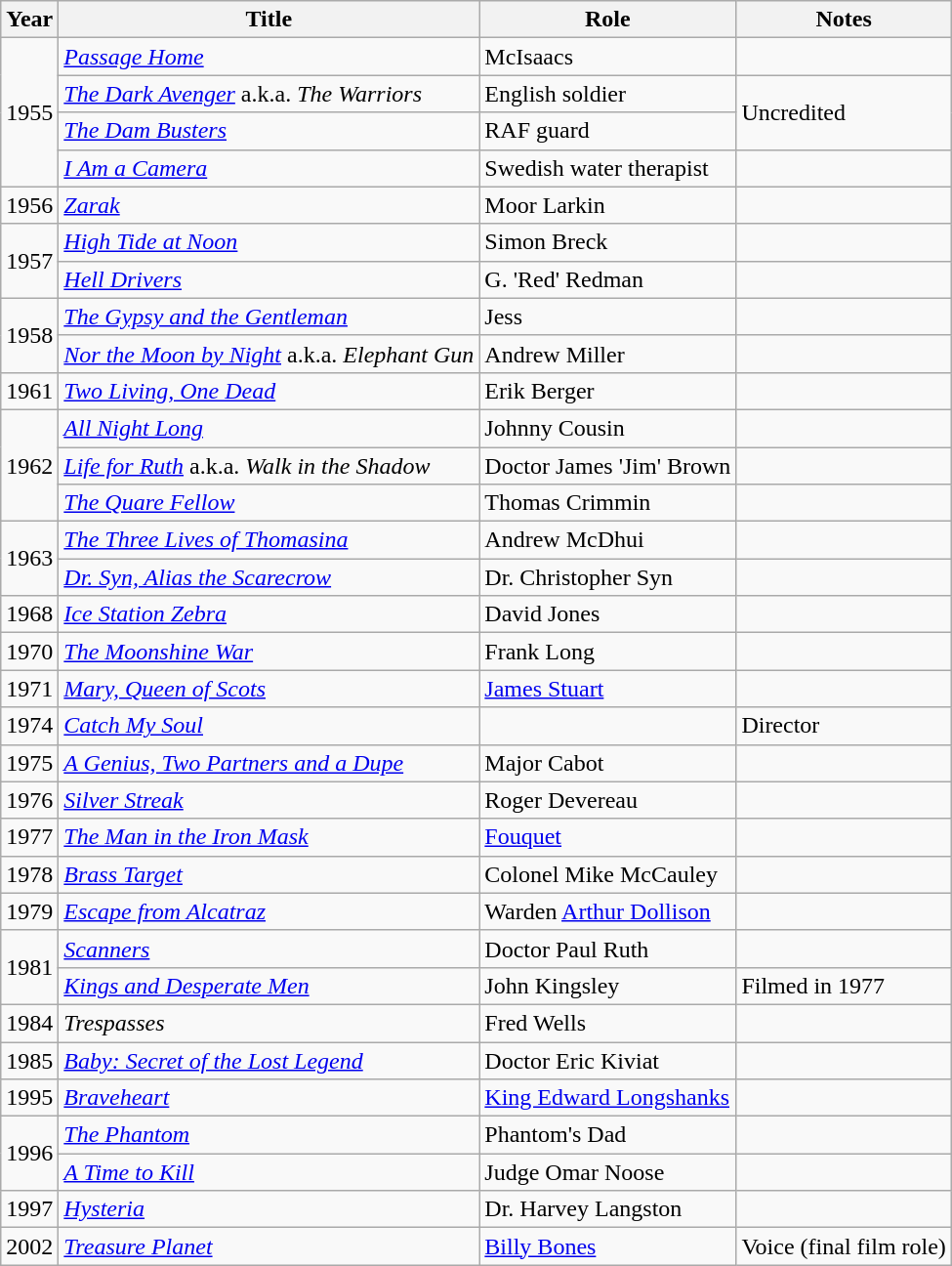<table class="wikitable sortable">
<tr>
<th>Year</th>
<th>Title</th>
<th class="unsortable">Role</th>
<th class="unsortable">Notes</th>
</tr>
<tr>
<td rowspan="4">1955</td>
<td><em><a href='#'>Passage Home</a></em></td>
<td>McIsaacs</td>
<td></td>
</tr>
<tr>
<td><em><a href='#'>The Dark Avenger</a></em> a.k.a. <em>The Warriors</em></td>
<td>English soldier</td>
<td rowspan="2">Uncredited</td>
</tr>
<tr>
<td><em><a href='#'>The Dam Busters</a></em></td>
<td>RAF guard</td>
</tr>
<tr>
<td><em><a href='#'>I Am a Camera</a></em></td>
<td>Swedish water therapist</td>
<td></td>
</tr>
<tr>
<td>1956</td>
<td><em><a href='#'>Zarak</a></em></td>
<td>Moor Larkin</td>
<td></td>
</tr>
<tr>
<td rowspan="2">1957</td>
<td><em><a href='#'>High Tide at Noon</a></em></td>
<td>Simon Breck</td>
<td></td>
</tr>
<tr>
<td><em><a href='#'>Hell Drivers</a></em></td>
<td>G. 'Red' Redman</td>
<td></td>
</tr>
<tr>
<td rowspan="2">1958</td>
<td><em><a href='#'>The Gypsy and the Gentleman</a></em></td>
<td>Jess</td>
<td></td>
</tr>
<tr>
<td><em><a href='#'>Nor the Moon by Night</a></em> a.k.a. <em>Elephant Gun</em></td>
<td>Andrew Miller</td>
<td></td>
</tr>
<tr>
<td>1961</td>
<td><em><a href='#'>Two Living, One Dead</a></em></td>
<td>Erik Berger</td>
<td></td>
</tr>
<tr>
<td rowspan="3">1962</td>
<td><em><a href='#'>All Night Long</a></em></td>
<td>Johnny Cousin</td>
<td></td>
</tr>
<tr>
<td><em><a href='#'>Life for Ruth</a></em> a.k.a. <em>Walk in the Shadow</em></td>
<td>Doctor James 'Jim' Brown</td>
<td></td>
</tr>
<tr>
<td><em><a href='#'>The Quare Fellow</a></em></td>
<td>Thomas Crimmin</td>
<td></td>
</tr>
<tr>
<td rowspan="2">1963</td>
<td><em><a href='#'>The Three Lives of Thomasina</a></em></td>
<td>Andrew McDhui</td>
<td></td>
</tr>
<tr>
<td><em><a href='#'>Dr. Syn, Alias the Scarecrow</a></em></td>
<td>Dr. Christopher Syn</td>
<td></td>
</tr>
<tr>
<td>1968</td>
<td><em><a href='#'>Ice Station Zebra</a></em></td>
<td>David Jones</td>
<td></td>
</tr>
<tr>
<td>1970</td>
<td><em><a href='#'>The Moonshine War</a></em></td>
<td>Frank Long</td>
<td></td>
</tr>
<tr>
<td>1971</td>
<td><em><a href='#'>Mary, Queen of Scots</a></em></td>
<td><a href='#'>James Stuart</a></td>
<td></td>
</tr>
<tr>
<td>1974</td>
<td><em><a href='#'>Catch My Soul</a></em></td>
<td></td>
<td>Director</td>
</tr>
<tr>
<td>1975</td>
<td><em><a href='#'>A Genius, Two Partners and a Dupe</a></em></td>
<td>Major Cabot</td>
<td></td>
</tr>
<tr>
<td>1976</td>
<td><em><a href='#'>Silver Streak</a></em></td>
<td>Roger Devereau</td>
<td></td>
</tr>
<tr>
<td>1977</td>
<td><em><a href='#'>The Man in the Iron Mask</a></em></td>
<td><a href='#'>Fouquet</a></td>
<td></td>
</tr>
<tr>
<td>1978</td>
<td><em><a href='#'>Brass Target</a></em></td>
<td>Colonel Mike McCauley</td>
<td></td>
</tr>
<tr>
<td>1979</td>
<td><em><a href='#'>Escape from Alcatraz</a></em></td>
<td>Warden <a href='#'>Arthur Dollison</a></td>
<td></td>
</tr>
<tr>
<td rowspan="2">1981</td>
<td><em><a href='#'>Scanners</a></em></td>
<td>Doctor Paul Ruth</td>
<td></td>
</tr>
<tr>
<td><em><a href='#'>Kings and Desperate Men</a></em></td>
<td>John Kingsley</td>
<td>Filmed in 1977</td>
</tr>
<tr>
<td>1984</td>
<td><em>Trespasses</em></td>
<td>Fred Wells</td>
<td></td>
</tr>
<tr>
<td>1985</td>
<td><em><a href='#'>Baby: Secret of the Lost Legend</a></em></td>
<td>Doctor Eric Kiviat</td>
<td></td>
</tr>
<tr>
<td>1995</td>
<td><em><a href='#'>Braveheart</a></em></td>
<td><a href='#'>King Edward Longshanks</a></td>
<td></td>
</tr>
<tr>
<td rowspan="2">1996</td>
<td><em><a href='#'>The Phantom</a></em></td>
<td>Phantom's Dad</td>
<td></td>
</tr>
<tr>
<td><em><a href='#'>A Time to Kill</a></em></td>
<td>Judge Omar Noose</td>
<td></td>
</tr>
<tr>
<td>1997</td>
<td><em><a href='#'>Hysteria</a></em></td>
<td>Dr. Harvey Langston</td>
<td></td>
</tr>
<tr>
<td>2002</td>
<td><em><a href='#'>Treasure Planet</a></em></td>
<td><a href='#'>Billy Bones</a></td>
<td>Voice (final film role)</td>
</tr>
</table>
